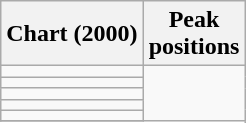<table class="wikitable sortable">
<tr>
<th>Chart (2000)</th>
<th>Peak<br>positions</th>
</tr>
<tr>
<td></td>
</tr>
<tr>
<td></td>
</tr>
<tr>
<td></td>
</tr>
<tr>
<td></td>
</tr>
<tr>
<td></td>
</tr>
<tr>
</tr>
</table>
